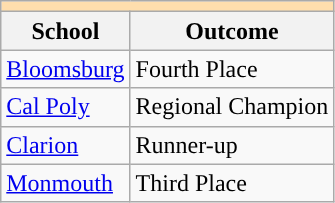<table class="wikitable" style="float:left; margin-right:1em;">
<tr>
<th colspan="3" style="background:#ffdead;"></th>
</tr>
<tr>
<th>School</th>
<th>Outcome</th>
</tr>
<tr>
<td><a href='#'>Bloomsburg</a></td>
<td>Fourth Place</td>
</tr>
<tr>
<td><a href='#'>Cal Poly</a></td>
<td>Regional Champion</td>
</tr>
<tr>
<td><a href='#'>Clarion</a></td>
<td>Runner-up</td>
</tr>
<tr>
<td><a href='#'>Monmouth</a></td>
<td>Third Place</td>
</tr>
</table>
